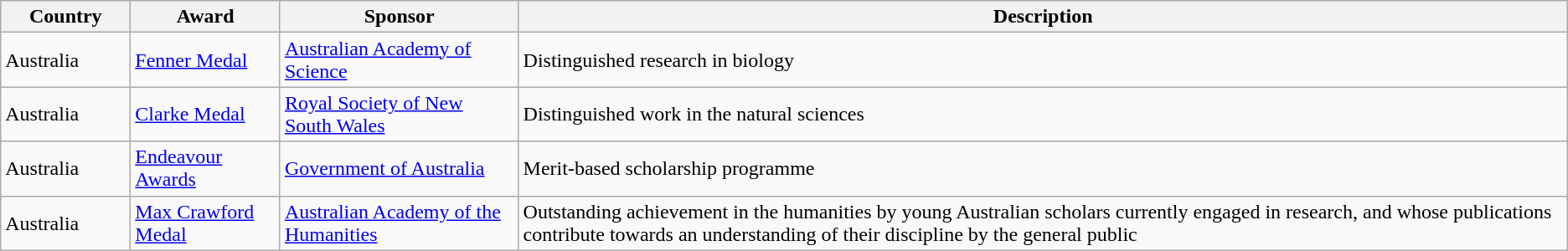<table class="wikitable sortable">
<tr>
<th style="width:6em;">Country</th>
<th>Award</th>
<th>Sponsor</th>
<th>Description</th>
</tr>
<tr>
<td>Australia</td>
<td><a href='#'>Fenner Medal</a></td>
<td><a href='#'>Australian Academy of Science</a></td>
<td>Distinguished research in biology</td>
</tr>
<tr>
<td>Australia</td>
<td><a href='#'>Clarke Medal</a></td>
<td><a href='#'>Royal Society of New South Wales</a></td>
<td>Distinguished work in the natural sciences</td>
</tr>
<tr>
<td>Australia</td>
<td><a href='#'>Endeavour Awards</a></td>
<td><a href='#'>Government of Australia</a></td>
<td>Merit-based scholarship programme</td>
</tr>
<tr>
<td>Australia</td>
<td><a href='#'>Max Crawford Medal</a></td>
<td><a href='#'>Australian Academy of the Humanities</a></td>
<td>Outstanding achievement in the humanities by young Australian scholars currently engaged in research, and whose publications contribute towards an understanding of their discipline by the general public</td>
</tr>
</table>
